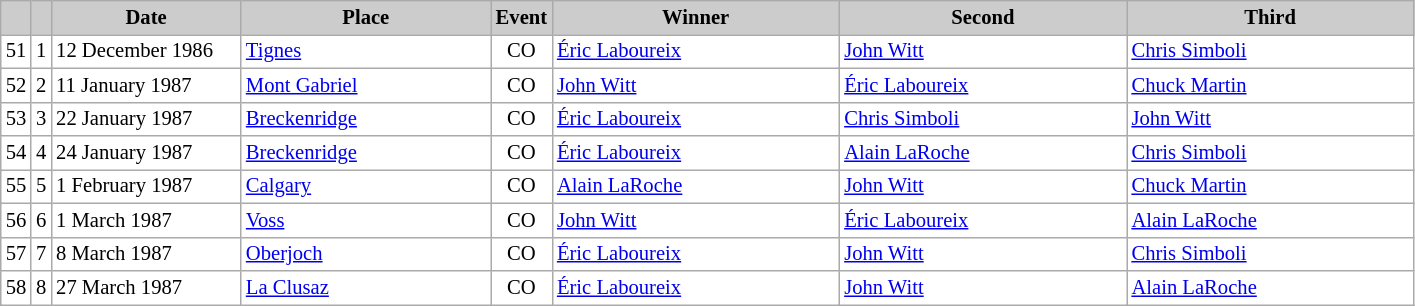<table class="wikitable plainrowheaders" style="background:#fff; font-size:86%; line-height:16px; border:grey solid 1px; border-collapse:collapse;">
<tr style="background:#ccc; text-align:center;">
<th scope="col" style="background:#ccc; width=20 px;"></th>
<th scope="col" style="background:#ccc; width=30 px;"></th>
<th scope="col" style="background:#ccc; width:120px;">Date</th>
<th scope="col" style="background:#ccc; width:160px;">Place</th>
<th scope="col" style="background:#ccc; width:15px;">Event</th>
<th scope="col" style="background:#ccc; width:185px;">Winner</th>
<th scope="col" style="background:#ccc; width:185px;">Second</th>
<th scope="col" style="background:#ccc; width:185px;">Third</th>
</tr>
<tr>
<td align=center>51</td>
<td align=center>1</td>
<td>12 December 1986</td>
<td> <a href='#'>Tignes</a></td>
<td align=center>CO</td>
<td> <a href='#'>Éric Laboureix</a></td>
<td> <a href='#'>John Witt</a></td>
<td> <a href='#'>Chris Simboli</a></td>
</tr>
<tr>
<td align=center>52</td>
<td align=center>2</td>
<td>11 January 1987</td>
<td> <a href='#'>Mont Gabriel</a></td>
<td align=center>CO</td>
<td> <a href='#'>John Witt</a></td>
<td> <a href='#'>Éric Laboureix</a></td>
<td> <a href='#'>Chuck Martin</a></td>
</tr>
<tr>
<td align=center>53</td>
<td align=center>3</td>
<td>22 January 1987</td>
<td> <a href='#'>Breckenridge</a></td>
<td align=center>CO</td>
<td> <a href='#'>Éric Laboureix</a></td>
<td> <a href='#'>Chris Simboli</a></td>
<td> <a href='#'>John Witt</a></td>
</tr>
<tr>
<td align=center>54</td>
<td align=center>4</td>
<td>24 January 1987</td>
<td> <a href='#'>Breckenridge</a></td>
<td align=center>CO</td>
<td> <a href='#'>Éric Laboureix</a></td>
<td> <a href='#'>Alain LaRoche</a></td>
<td> <a href='#'>Chris Simboli</a></td>
</tr>
<tr>
<td align=center>55</td>
<td align=center>5</td>
<td>1 February 1987</td>
<td> <a href='#'>Calgary</a></td>
<td align=center>CO</td>
<td> <a href='#'>Alain LaRoche</a></td>
<td> <a href='#'>John Witt</a></td>
<td> <a href='#'>Chuck Martin</a></td>
</tr>
<tr>
<td align=center>56</td>
<td align=center>6</td>
<td>1 March 1987</td>
<td> <a href='#'>Voss</a></td>
<td align=center>CO</td>
<td> <a href='#'>John Witt</a></td>
<td> <a href='#'>Éric Laboureix</a></td>
<td> <a href='#'>Alain LaRoche</a></td>
</tr>
<tr>
<td align=center>57</td>
<td align=center>7</td>
<td>8 March 1987</td>
<td> <a href='#'>Oberjoch</a></td>
<td align=center>CO</td>
<td> <a href='#'>Éric Laboureix</a></td>
<td> <a href='#'>John Witt</a></td>
<td> <a href='#'>Chris Simboli</a></td>
</tr>
<tr>
<td align=center>58</td>
<td align=center>8</td>
<td>27 March 1987</td>
<td> <a href='#'>La Clusaz</a></td>
<td align=center>CO</td>
<td> <a href='#'>Éric Laboureix</a></td>
<td> <a href='#'>John Witt</a></td>
<td> <a href='#'>Alain LaRoche</a></td>
</tr>
</table>
